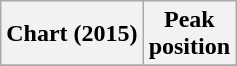<table class="wikitable plainrowheaders" style="text-align:center;">
<tr>
<th scope="col">Chart (2015)</th>
<th scope="col">Peak<br>position</th>
</tr>
<tr>
</tr>
</table>
